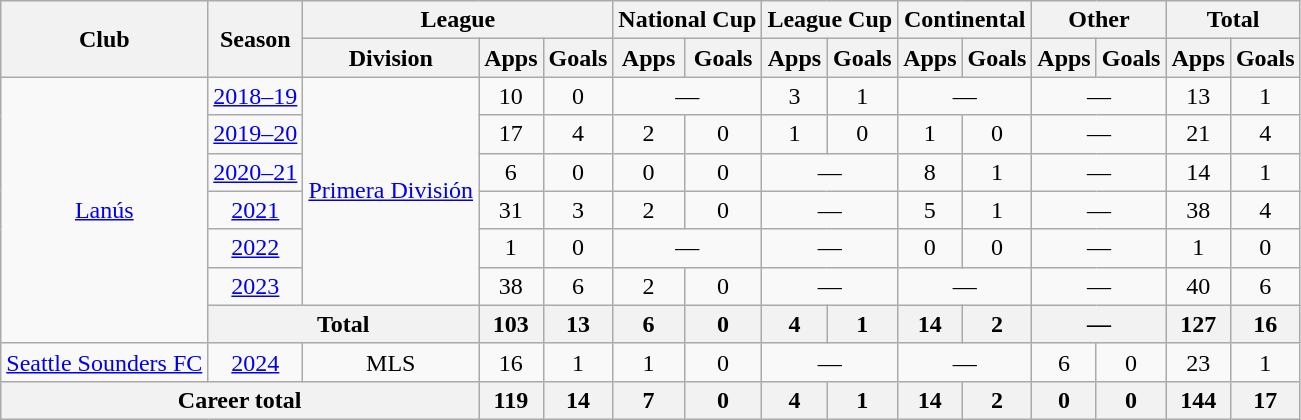<table class="wikitable" style="text-align:center">
<tr>
<th rowspan="2">Club</th>
<th rowspan="2">Season</th>
<th colspan="3">League</th>
<th colspan="2">National Cup</th>
<th colspan="2">League Cup</th>
<th colspan="2">Continental</th>
<th colspan="2">Other</th>
<th colspan="2">Total</th>
</tr>
<tr>
<th>Division</th>
<th>Apps</th>
<th>Goals</th>
<th>Apps</th>
<th>Goals</th>
<th>Apps</th>
<th>Goals</th>
<th>Apps</th>
<th>Goals</th>
<th>Apps</th>
<th>Goals</th>
<th>Apps</th>
<th>Goals</th>
</tr>
<tr>
<td rowspan="7"><a href='#'>Lanús</a></td>
<td><a href='#'>2018–19</a></td>
<td rowspan="6"><a href='#'>Primera División</a></td>
<td>10</td>
<td>0</td>
<td colspan="2">—</td>
<td>3</td>
<td>1</td>
<td colspan="2">—</td>
<td colspan="2">—</td>
<td>13</td>
<td>1</td>
</tr>
<tr>
<td><a href='#'>2019–20</a></td>
<td>17</td>
<td>4</td>
<td>2</td>
<td>0</td>
<td>1</td>
<td>0</td>
<td>1</td>
<td>0</td>
<td colspan="2">—</td>
<td>21</td>
<td>4</td>
</tr>
<tr>
<td><a href='#'>2020–21</a></td>
<td>6</td>
<td>0</td>
<td>0</td>
<td>0</td>
<td colspan="2">—</td>
<td>8</td>
<td>1</td>
<td colspan="2">—</td>
<td>14</td>
<td>1</td>
</tr>
<tr>
<td><a href='#'>2021</a></td>
<td>31</td>
<td>3</td>
<td>2</td>
<td>0</td>
<td colspan="2">—</td>
<td>5</td>
<td>1</td>
<td colspan="2">—</td>
<td>38</td>
<td>4</td>
</tr>
<tr>
<td><a href='#'>2022</a></td>
<td>1</td>
<td>0</td>
<td colspan="2">—</td>
<td colspan="2">—</td>
<td>0</td>
<td>0</td>
<td colspan="2">—</td>
<td>1</td>
<td>0</td>
</tr>
<tr>
<td><a href='#'>2023</a></td>
<td>38</td>
<td>6</td>
<td>2</td>
<td>0</td>
<td colspan="2">—</td>
<td colspan="2">—</td>
<td colspan="2">—</td>
<td>40</td>
<td>6</td>
</tr>
<tr>
<th colspan="2">Total</th>
<th>103</th>
<th>13</th>
<th>6</th>
<th>0</th>
<th>4</th>
<th>1</th>
<th>14</th>
<th>2</th>
<th colspan="2">—</th>
<th>127</th>
<th>16</th>
</tr>
<tr>
<td><a href='#'>Seattle Sounders FC</a></td>
<td><a href='#'>2024</a></td>
<td>MLS</td>
<td>16</td>
<td>1</td>
<td>1</td>
<td>0</td>
<td colspan="2">—</td>
<td colspan="2">—</td>
<td>6</td>
<td>0</td>
<td>23</td>
<td>1</td>
</tr>
<tr>
<th colspan="3">Career total</th>
<th>119</th>
<th>14</th>
<th>7</th>
<th>0</th>
<th>4</th>
<th>1</th>
<th>14</th>
<th>2</th>
<th>0</th>
<th>0</th>
<th>144</th>
<th>17</th>
</tr>
</table>
